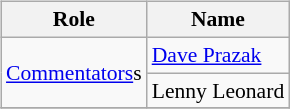<table class=wikitable style="font-size:90%; margin: 0.5em 0 0.5em 1em; float: right; clear: right;">
<tr>
<th>Role</th>
<th>Name</th>
</tr>
<tr>
<td rowspan=2><a href='#'>Commentators</a>s</td>
<td><a href='#'>Dave Prazak</a></td>
</tr>
<tr>
<td>Lenny Leonard</td>
</tr>
<tr>
</tr>
</table>
